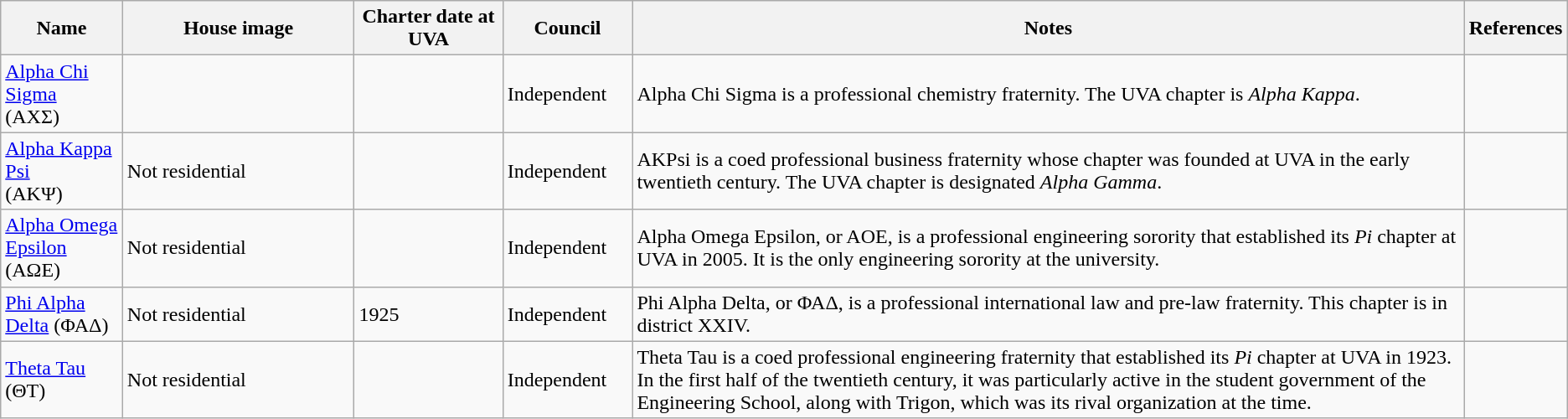<table class="wikitable sortable">
<tr>
<th style="text-align:center; width:100px;">Name</th>
<th class="unsortable" style="text-align:center; width:205px;">House image</th>
<th style="text-align:center; width:125px;">Charter date at UVA</th>
<th style="text-align:center; width:100px;">Council</th>
<th class="unsortable" style="text-align:center; width:800px;">Notes</th>
<th class="unsortable" style="text-align:center; width:75px;">References</th>
</tr>
<tr>
<td><a href='#'>Alpha Chi Sigma</a><br>(ΑΧΣ)</td>
<td></td>
<td></td>
<td>Independent</td>
<td>Alpha Chi Sigma is a professional chemistry fraternity. The UVA chapter is <em>Alpha Kappa</em>.</td>
<td></td>
</tr>
<tr>
<td><a href='#'>Alpha Kappa Psi</a><br>(ΑΚΨ)</td>
<td>Not residential</td>
<td></td>
<td>Independent</td>
<td>AKPsi is a coed professional business fraternity whose chapter was founded at UVA in the early twentieth century. The UVA chapter is designated <em>Alpha Gamma</em>.</td>
<td></td>
</tr>
<tr>
<td><a href='#'>Alpha Omega Epsilon</a><br>(ΑΩΕ)</td>
<td>Not residential</td>
<td></td>
<td>Independent</td>
<td>Alpha Omega Epsilon, or AOE, is a professional engineering sorority that established its <em>Pi</em> chapter at UVA in 2005. It is the only engineering sorority at the university.</td>
<td></td>
</tr>
<tr>
<td><a href='#'>Phi Alpha Delta</a>  (ΦΑΔ)</td>
<td>Not residential</td>
<td>1925</td>
<td>Independent</td>
<td>Phi Alpha Delta, or ΦΑΔ, is a professional international law and pre-law fraternity. This chapter is in district XXIV.</td>
<td></td>
</tr>
<tr>
<td><a href='#'>Theta Tau</a><br>(ΘΤ)</td>
<td>Not residential</td>
<td></td>
<td>Independent</td>
<td>Theta Tau is a coed professional engineering fraternity that established its <em>Pi</em> chapter at UVA in 1923. In the first half of the twentieth century, it was particularly active in the student government of the Engineering School, along with Trigon, which was its rival organization at the time.</td>
<td></td>
</tr>
</table>
